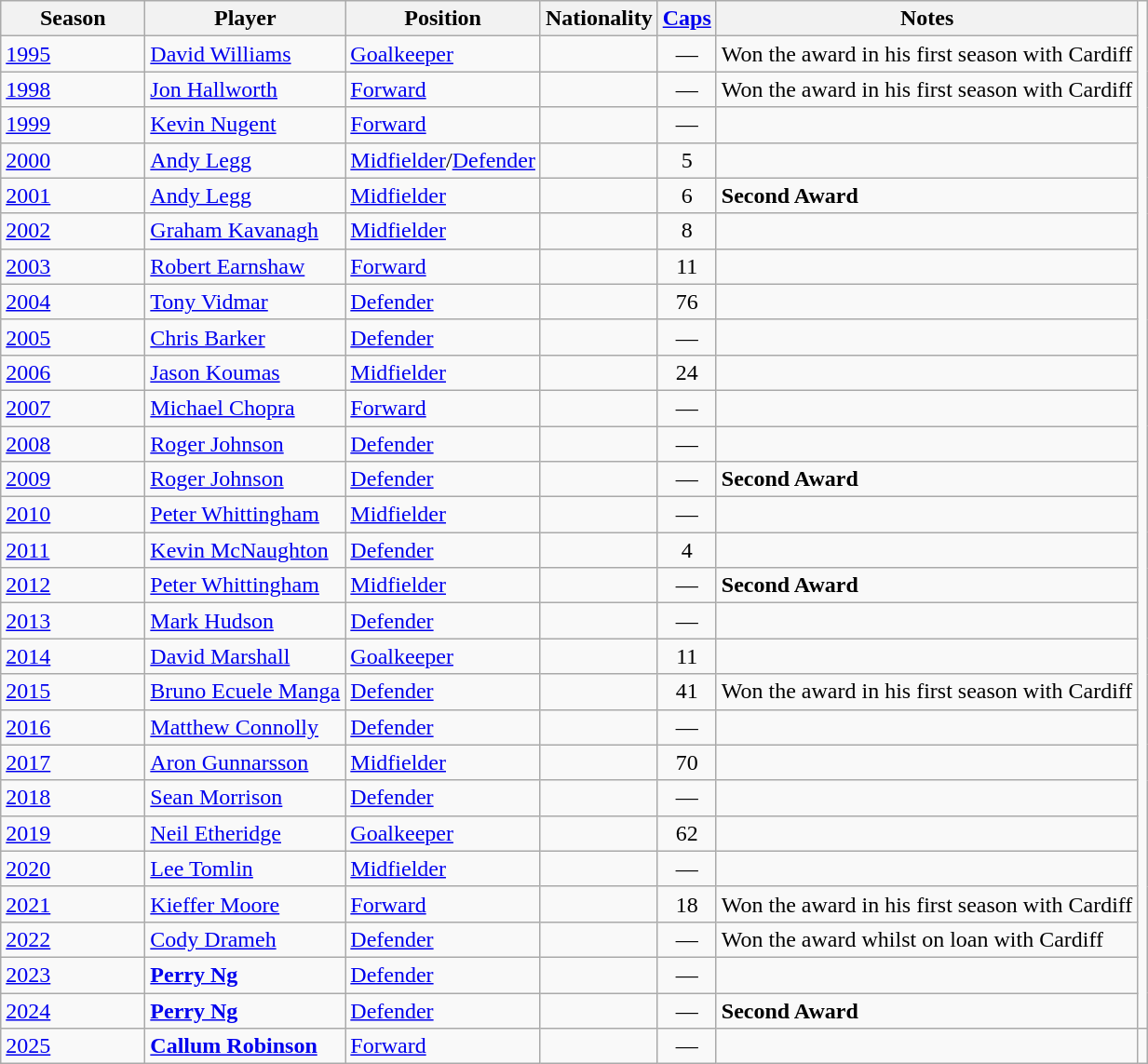<table class="wikitable sortable" style="text-align: left;">
<tr>
<th style="width:6em">Season</th>
<th>Player</th>
<th>Position</th>
<th>Nationality</th>
<th><a href='#'>Caps</a></th>
<th class="unsortable">Notes</th>
</tr>
<tr>
<td><a href='#'>1995</a></td>
<td><a href='#'>David Williams</a></td>
<td><a href='#'>Goalkeeper</a></td>
<td></td>
<td align=center>—</td>
<td>Won the award in his first season with Cardiff</td>
</tr>
<tr>
<td><a href='#'>1998</a></td>
<td><a href='#'>Jon Hallworth</a></td>
<td><a href='#'>Forward</a></td>
<td></td>
<td align=center>—</td>
<td>Won the award in his first season with Cardiff</td>
</tr>
<tr>
<td><a href='#'>1999</a></td>
<td><a href='#'>Kevin Nugent</a></td>
<td><a href='#'>Forward</a></td>
<td></td>
<td align=center>—</td>
<td></td>
</tr>
<tr>
<td><a href='#'>2000</a></td>
<td><a href='#'>Andy Legg</a></td>
<td><a href='#'>Midfielder</a>/<a href='#'>Defender</a></td>
<td></td>
<td align=center>5</td>
<td></td>
</tr>
<tr>
<td><a href='#'>2001</a></td>
<td><a href='#'>Andy Legg</a></td>
<td><a href='#'>Midfielder</a></td>
<td></td>
<td align=center>6</td>
<td><strong>Second Award</strong></td>
</tr>
<tr>
<td><a href='#'>2002</a></td>
<td><a href='#'>Graham Kavanagh</a></td>
<td><a href='#'>Midfielder</a></td>
<td></td>
<td align=center>8</td>
<td></td>
</tr>
<tr>
<td><a href='#'>2003</a></td>
<td><a href='#'>Robert Earnshaw</a></td>
<td><a href='#'>Forward</a></td>
<td></td>
<td align=center>11</td>
<td></td>
</tr>
<tr>
<td><a href='#'>2004</a></td>
<td><a href='#'>Tony Vidmar</a></td>
<td><a href='#'>Defender</a></td>
<td></td>
<td align=center>76</td>
<td></td>
</tr>
<tr>
<td><a href='#'>2005</a></td>
<td><a href='#'>Chris Barker</a></td>
<td><a href='#'>Defender</a></td>
<td></td>
<td align=center>—</td>
<td></td>
</tr>
<tr>
<td><a href='#'>2006</a></td>
<td><a href='#'>Jason Koumas</a></td>
<td><a href='#'>Midfielder</a></td>
<td></td>
<td align=center>24</td>
<td></td>
</tr>
<tr>
<td><a href='#'>2007</a></td>
<td><a href='#'>Michael Chopra</a></td>
<td><a href='#'>Forward</a></td>
<td></td>
<td align=center>—</td>
<td></td>
</tr>
<tr>
<td><a href='#'>2008</a></td>
<td><a href='#'>Roger Johnson</a></td>
<td><a href='#'>Defender</a></td>
<td></td>
<td align=center>—</td>
<td></td>
</tr>
<tr>
<td><a href='#'>2009</a></td>
<td><a href='#'>Roger Johnson</a></td>
<td><a href='#'>Defender</a></td>
<td></td>
<td align=center>—</td>
<td><strong>Second Award</strong></td>
</tr>
<tr>
<td><a href='#'>2010</a></td>
<td><a href='#'>Peter Whittingham</a></td>
<td><a href='#'>Midfielder</a></td>
<td></td>
<td align=center>—</td>
<td></td>
</tr>
<tr>
<td><a href='#'>2011</a></td>
<td><a href='#'>Kevin McNaughton</a></td>
<td><a href='#'>Defender</a></td>
<td></td>
<td align=center>4</td>
<td></td>
</tr>
<tr>
<td><a href='#'>2012</a></td>
<td><a href='#'>Peter Whittingham</a></td>
<td><a href='#'>Midfielder</a></td>
<td></td>
<td align=center>—</td>
<td><strong>Second Award</strong></td>
</tr>
<tr>
<td><a href='#'>2013</a></td>
<td><a href='#'>Mark Hudson</a></td>
<td><a href='#'>Defender</a></td>
<td></td>
<td align=center>—</td>
<td></td>
</tr>
<tr>
<td><a href='#'>2014</a></td>
<td><a href='#'>David Marshall</a></td>
<td><a href='#'>Goalkeeper</a></td>
<td></td>
<td align=center>11</td>
<td></td>
</tr>
<tr>
<td><a href='#'>2015</a></td>
<td><a href='#'>Bruno Ecuele Manga</a></td>
<td><a href='#'>Defender</a></td>
<td></td>
<td align=center>41</td>
<td>Won the award in his first season with Cardiff</td>
</tr>
<tr>
<td><a href='#'>2016</a></td>
<td><a href='#'>Matthew Connolly</a></td>
<td><a href='#'>Defender</a></td>
<td></td>
<td align=center>—</td>
<td></td>
</tr>
<tr>
<td><a href='#'>2017</a></td>
<td><a href='#'>Aron Gunnarsson</a></td>
<td><a href='#'>Midfielder</a></td>
<td></td>
<td align=center>70</td>
<td></td>
</tr>
<tr>
<td><a href='#'>2018</a></td>
<td><a href='#'>Sean Morrison</a></td>
<td><a href='#'>Defender</a></td>
<td></td>
<td align=center>—</td>
<td></td>
</tr>
<tr>
<td><a href='#'>2019</a></td>
<td><a href='#'>Neil Etheridge</a></td>
<td><a href='#'>Goalkeeper</a></td>
<td></td>
<td align=center>62</td>
<td></td>
</tr>
<tr>
<td><a href='#'>2020</a></td>
<td><a href='#'>Lee Tomlin</a></td>
<td><a href='#'>Midfielder</a></td>
<td></td>
<td align=center>—</td>
<td></td>
</tr>
<tr>
<td><a href='#'>2021</a></td>
<td><a href='#'>Kieffer Moore</a></td>
<td><a href='#'>Forward</a></td>
<td></td>
<td align=center>18</td>
<td>Won the award in his first season with Cardiff</td>
</tr>
<tr>
<td><a href='#'>2022</a></td>
<td><a href='#'>Cody Drameh</a></td>
<td><a href='#'>Defender</a></td>
<td></td>
<td align=center>—</td>
<td>Won the award whilst on loan with Cardiff</td>
</tr>
<tr>
<td><a href='#'>2023</a></td>
<td><strong><a href='#'>Perry Ng</a></strong></td>
<td><a href='#'>Defender</a></td>
<td></td>
<td align=center>—</td>
<td></td>
</tr>
<tr>
<td><a href='#'>2024</a></td>
<td><strong><a href='#'>Perry Ng</a></strong></td>
<td><a href='#'>Defender</a></td>
<td></td>
<td align=center>—</td>
<td><strong>Second Award</strong></td>
</tr>
<tr>
<td><a href='#'>2025</a></td>
<td><strong><a href='#'>Callum Robinson</a></strong></td>
<td><a href='#'>Forward</a></td>
<td></td>
<td align=center>—</td>
<td></td>
<td></td>
</tr>
</table>
